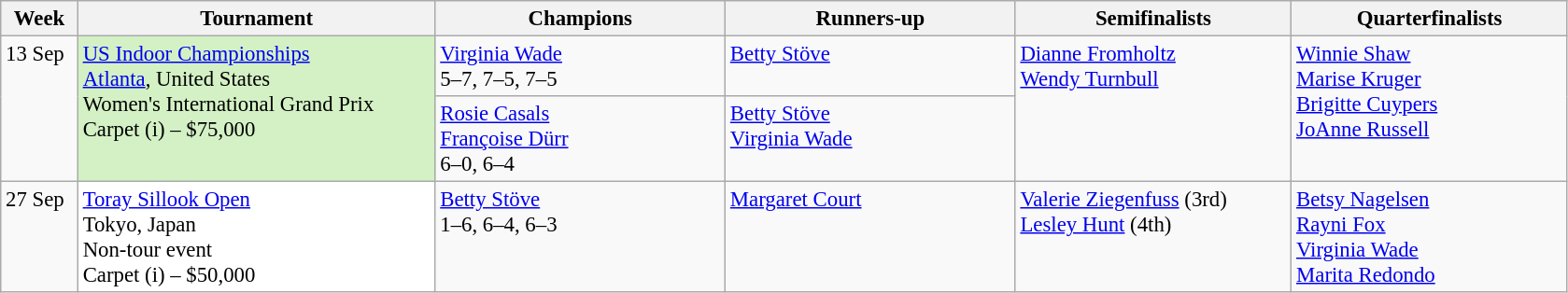<table class=wikitable style=font-size:95%>
<tr>
<th style="width:48px;">Week</th>
<th style="width:248px;">Tournament</th>
<th style="width:200px;">Champions</th>
<th style="width:200px;">Runners-up</th>
<th style="width:190px;">Semifinalists</th>
<th style="width:190px;">Quarterfinalists</th>
</tr>
<tr valign=top>
<td rowspan=2>13 Sep</td>
<td style="background:#D4F1C5;" rowspan="2"><a href='#'>US Indoor Championships</a><br> <a href='#'>Atlanta</a>, United States<br>Women's International Grand Prix<br>Carpet (i) – $75,000</td>
<td> <a href='#'>Virginia Wade</a><br>5–7, 7–5, 7–5</td>
<td> <a href='#'>Betty Stöve</a></td>
<td rowspan=2> <a href='#'>Dianne Fromholtz</a> <br>  <a href='#'>Wendy Turnbull</a></td>
<td rowspan=2> <a href='#'>Winnie Shaw</a> <br>  <a href='#'>Marise Kruger</a> <br>  <a href='#'>Brigitte Cuypers</a> <br>  <a href='#'>JoAnne Russell</a></td>
</tr>
<tr valign=top>
<td> <a href='#'>Rosie Casals</a> <br>  <a href='#'>Françoise Dürr</a><br>6–0, 6–4</td>
<td> <a href='#'>Betty Stöve</a> <br>  <a href='#'>Virginia Wade</a></td>
</tr>
<tr valign=top>
<td>27 Sep</td>
<td style="background:#fff;"><a href='#'>Toray Sillook Open</a><br> Tokyo, Japan<br>Non-tour event<br>Carpet (i) – $50,000</td>
<td> <a href='#'>Betty Stöve</a><br>1–6, 6–4, 6–3</td>
<td> <a href='#'>Margaret Court</a></td>
<td> <a href='#'>Valerie Ziegenfuss</a> (3rd) <br>  <a href='#'>Lesley Hunt</a> (4th)</td>
<td> <a href='#'>Betsy Nagelsen</a> <br>  <a href='#'>Rayni Fox</a> <br>  <a href='#'>Virginia Wade</a> <br>  <a href='#'>Marita Redondo</a></td>
</tr>
</table>
